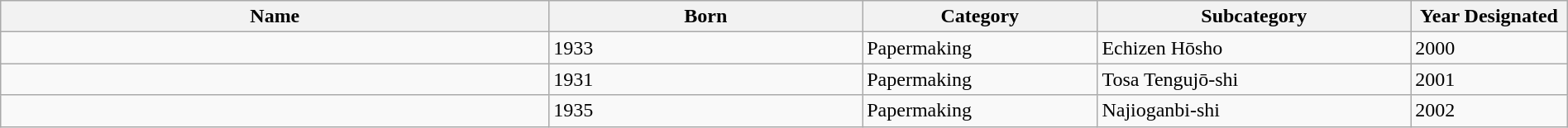<table class="wikitable sortable"  width="100%" style="backgrōnd:#ffffff;">
<tr>
<th width="35%" align="left" style="backgrōnd:#ffdead;">Name</th>
<th width="20%" align="left" style="backgrōnd:#ffdead;">Born</th>
<th width="15%" align="left" style="backgrōnd:#ffdead;">Category</th>
<th width="20%" align="left" style="backgrōnd:#ffdead;">Subcategory</th>
<th width="10%" align="left" style="backgrōnd:#ffdead;">Year Designated</th>
</tr>
<tr>
<td></td>
<td>1933</td>
<td>Papermaking</td>
<td>Echizen Hōsho</td>
<td>2000</td>
</tr>
<tr>
<td></td>
<td>1931</td>
<td>Papermaking</td>
<td>Tosa Tengujō-shi</td>
<td>2001</td>
</tr>
<tr>
<td></td>
<td>1935</td>
<td>Papermaking</td>
<td>Najioganbi-shi</td>
<td>2002</td>
</tr>
</table>
